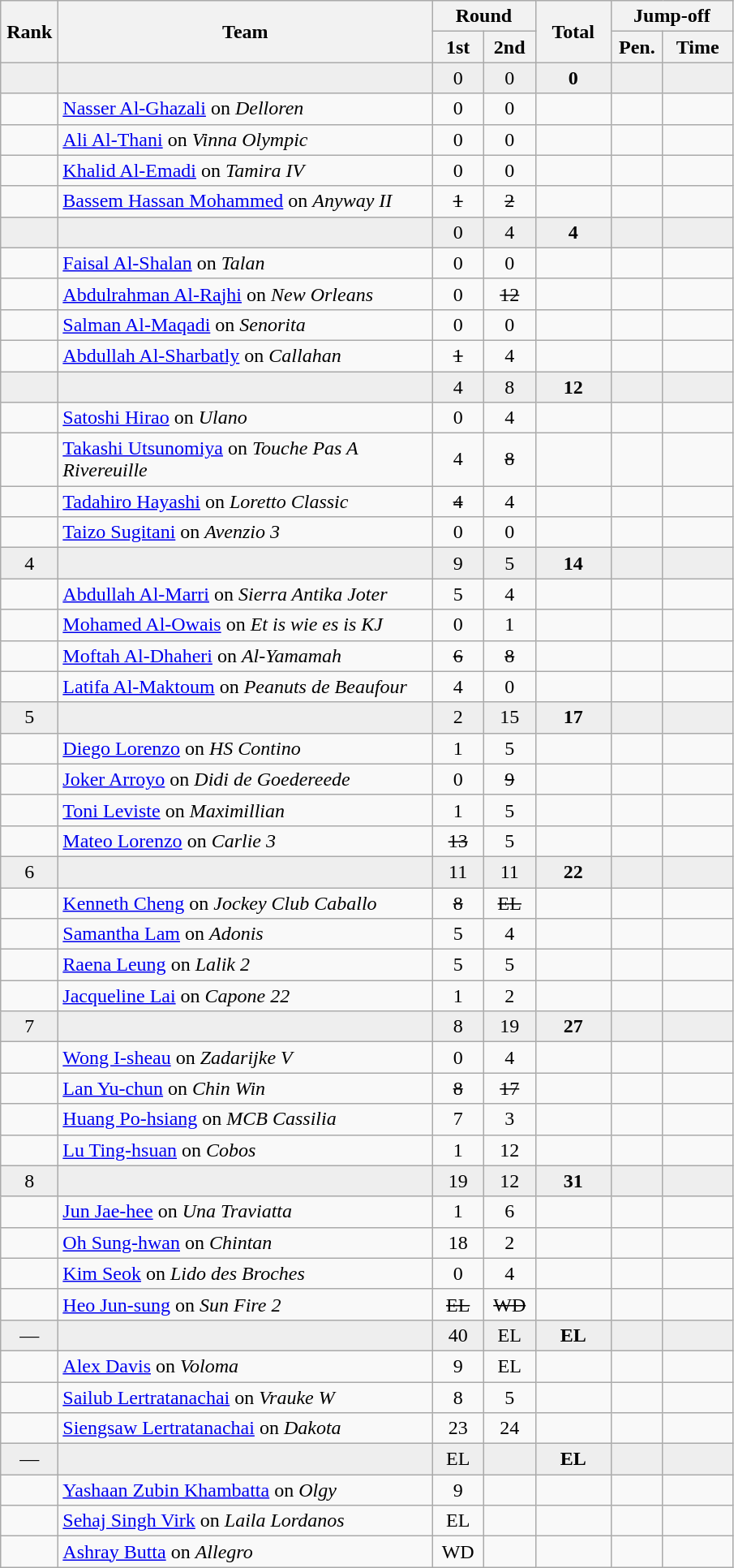<table class=wikitable style="text-align:center">
<tr>
<th rowspan=2 width=40>Rank</th>
<th rowspan=2 width=300>Team</th>
<th colspan=2>Round</th>
<th rowspan=2 width=55>Total</th>
<th colspan=2>Jump-off</th>
</tr>
<tr>
<th width=35>1st</th>
<th width=35>2nd</th>
<th width=35>Pen.</th>
<th width=50>Time</th>
</tr>
<tr bgcolor=eeeeee>
<td></td>
<td align=left></td>
<td>0</td>
<td>0</td>
<td><strong>0</strong></td>
<td></td>
<td></td>
</tr>
<tr>
<td></td>
<td align=left><a href='#'>Nasser Al-Ghazali</a> on <em>Delloren</em></td>
<td>0</td>
<td>0</td>
<td></td>
<td></td>
<td></td>
</tr>
<tr>
<td></td>
<td align=left><a href='#'>Ali Al-Thani</a> on <em>Vinna Olympic</em></td>
<td>0</td>
<td>0</td>
<td></td>
<td></td>
<td></td>
</tr>
<tr>
<td></td>
<td align=left><a href='#'>Khalid Al-Emadi</a> on <em>Tamira IV</em></td>
<td>0</td>
<td>0</td>
<td></td>
<td></td>
<td></td>
</tr>
<tr>
<td></td>
<td align=left><a href='#'>Bassem Hassan Mohammed</a> on <em>Anyway II</em></td>
<td><s>1</s></td>
<td><s>2</s></td>
<td></td>
<td></td>
<td></td>
</tr>
<tr bgcolor=eeeeee>
<td></td>
<td align=left></td>
<td>0</td>
<td>4</td>
<td><strong>4</strong></td>
<td></td>
<td></td>
</tr>
<tr>
<td></td>
<td align=left><a href='#'>Faisal Al-Shalan</a> on <em>Talan</em></td>
<td>0</td>
<td>0</td>
<td></td>
<td></td>
<td></td>
</tr>
<tr>
<td></td>
<td align=left><a href='#'>Abdulrahman Al-Rajhi</a> on <em>New Orleans</em></td>
<td>0</td>
<td><s>12</s></td>
<td></td>
<td></td>
<td></td>
</tr>
<tr>
<td></td>
<td align=left><a href='#'>Salman Al-Maqadi</a> on <em>Senorita</em></td>
<td>0</td>
<td>0</td>
<td></td>
<td></td>
<td></td>
</tr>
<tr>
<td></td>
<td align=left><a href='#'>Abdullah Al-Sharbatly</a> on <em>Callahan</em></td>
<td><s>1</s></td>
<td>4</td>
<td></td>
<td></td>
<td></td>
</tr>
<tr bgcolor=eeeeee>
<td></td>
<td align=left></td>
<td>4</td>
<td>8</td>
<td><strong>12</strong></td>
<td></td>
<td></td>
</tr>
<tr>
<td></td>
<td align=left><a href='#'>Satoshi Hirao</a> on <em>Ulano</em></td>
<td>0</td>
<td>4</td>
<td></td>
<td></td>
<td></td>
</tr>
<tr>
<td></td>
<td align=left><a href='#'>Takashi Utsunomiya</a> on <em>Touche Pas A Rivereuille</em></td>
<td>4</td>
<td><s>8</s></td>
<td></td>
<td></td>
<td></td>
</tr>
<tr>
<td></td>
<td align=left><a href='#'>Tadahiro Hayashi</a> on <em>Loretto Classic</em></td>
<td><s>4</s></td>
<td>4</td>
<td></td>
<td></td>
<td></td>
</tr>
<tr>
<td></td>
<td align=left><a href='#'>Taizo Sugitani</a> on <em>Avenzio 3</em></td>
<td>0</td>
<td>0</td>
<td></td>
<td></td>
<td></td>
</tr>
<tr bgcolor=eeeeee>
<td>4</td>
<td align=left></td>
<td>9</td>
<td>5</td>
<td><strong>14</strong></td>
<td></td>
<td></td>
</tr>
<tr>
<td></td>
<td align=left><a href='#'>Abdullah Al-Marri</a> on <em>Sierra Antika Joter</em></td>
<td>5</td>
<td>4</td>
<td></td>
<td></td>
<td></td>
</tr>
<tr>
<td></td>
<td align=left><a href='#'>Mohamed Al-Owais</a> on <em>Et is wie es is KJ</em></td>
<td>0</td>
<td>1</td>
<td></td>
<td></td>
<td></td>
</tr>
<tr>
<td></td>
<td align=left><a href='#'>Moftah Al-Dhaheri</a> on <em>Al-Yamamah</em></td>
<td><s>6</s></td>
<td><s>8</s></td>
<td></td>
<td></td>
<td></td>
</tr>
<tr>
<td></td>
<td align=left><a href='#'>Latifa Al-Maktoum</a> on <em>Peanuts de Beaufour</em></td>
<td>4</td>
<td>0</td>
<td></td>
<td></td>
<td></td>
</tr>
<tr bgcolor=eeeeee>
<td>5</td>
<td align=left></td>
<td>2</td>
<td>15</td>
<td><strong>17</strong></td>
<td></td>
<td></td>
</tr>
<tr>
<td></td>
<td align=left><a href='#'>Diego Lorenzo</a> on <em>HS Contino</em></td>
<td>1</td>
<td>5</td>
<td></td>
<td></td>
<td></td>
</tr>
<tr>
<td></td>
<td align=left><a href='#'>Joker Arroyo</a> on <em>Didi de Goedereede</em></td>
<td>0</td>
<td><s>9</s></td>
<td></td>
<td></td>
<td></td>
</tr>
<tr>
<td></td>
<td align=left><a href='#'>Toni Leviste</a> on <em>Maximillian</em></td>
<td>1</td>
<td>5</td>
<td></td>
<td></td>
<td></td>
</tr>
<tr>
<td></td>
<td align=left><a href='#'>Mateo Lorenzo</a> on <em>Carlie 3</em></td>
<td><s>13</s></td>
<td>5</td>
<td></td>
<td></td>
<td></td>
</tr>
<tr bgcolor=eeeeee>
<td>6</td>
<td align=left></td>
<td>11</td>
<td>11</td>
<td><strong>22</strong></td>
<td></td>
<td></td>
</tr>
<tr>
<td></td>
<td align=left><a href='#'>Kenneth Cheng</a> on <em>Jockey Club Caballo</em></td>
<td><s>8</s></td>
<td><s>EL</s></td>
<td></td>
<td></td>
<td></td>
</tr>
<tr>
<td></td>
<td align=left><a href='#'>Samantha Lam</a> on <em>Adonis</em></td>
<td>5</td>
<td>4</td>
<td></td>
<td></td>
<td></td>
</tr>
<tr>
<td></td>
<td align=left><a href='#'>Raena Leung</a> on <em>Lalik 2</em></td>
<td>5</td>
<td>5</td>
<td></td>
<td></td>
<td></td>
</tr>
<tr>
<td></td>
<td align=left><a href='#'>Jacqueline Lai</a> on <em>Capone 22</em></td>
<td>1</td>
<td>2</td>
<td></td>
<td></td>
<td></td>
</tr>
<tr bgcolor=eeeeee>
<td>7</td>
<td align=left></td>
<td>8</td>
<td>19</td>
<td><strong>27</strong></td>
<td></td>
<td></td>
</tr>
<tr>
<td></td>
<td align=left><a href='#'>Wong I-sheau</a> on <em>Zadarijke V</em></td>
<td>0</td>
<td>4</td>
<td></td>
<td></td>
<td></td>
</tr>
<tr>
<td></td>
<td align=left><a href='#'>Lan Yu-chun</a> on <em>Chin Win</em></td>
<td><s>8</s></td>
<td><s>17</s></td>
<td></td>
<td></td>
<td></td>
</tr>
<tr>
<td></td>
<td align=left><a href='#'>Huang Po-hsiang</a> on <em>MCB Cassilia</em></td>
<td>7</td>
<td>3</td>
<td></td>
<td></td>
<td></td>
</tr>
<tr>
<td></td>
<td align=left><a href='#'>Lu Ting-hsuan</a> on <em>Cobos</em></td>
<td>1</td>
<td>12</td>
<td></td>
<td></td>
<td></td>
</tr>
<tr bgcolor=eeeeee>
<td>8</td>
<td align=left></td>
<td>19</td>
<td>12</td>
<td><strong>31</strong></td>
<td></td>
<td></td>
</tr>
<tr>
<td></td>
<td align=left><a href='#'>Jun Jae-hee</a> on <em>Una Traviatta</em></td>
<td>1</td>
<td>6</td>
<td></td>
<td></td>
<td></td>
</tr>
<tr>
<td></td>
<td align=left><a href='#'>Oh Sung-hwan</a> on <em>Chintan</em></td>
<td>18</td>
<td>2</td>
<td></td>
<td></td>
<td></td>
</tr>
<tr>
<td></td>
<td align=left><a href='#'>Kim Seok</a> on <em>Lido des Broches</em></td>
<td>0</td>
<td>4</td>
<td></td>
<td></td>
<td></td>
</tr>
<tr>
<td></td>
<td align=left><a href='#'>Heo Jun-sung</a> on <em>Sun Fire 2</em></td>
<td><s>EL</s></td>
<td><s>WD</s></td>
<td></td>
<td></td>
<td></td>
</tr>
<tr bgcolor=eeeeee>
<td>—</td>
<td align=left></td>
<td>40</td>
<td>EL</td>
<td><strong>EL</strong></td>
<td></td>
<td></td>
</tr>
<tr>
<td></td>
<td align=left><a href='#'>Alex Davis</a> on <em>Voloma</em></td>
<td>9</td>
<td>EL</td>
<td></td>
<td></td>
<td></td>
</tr>
<tr>
<td></td>
<td align=left><a href='#'>Sailub Lertratanachai</a> on <em>Vrauke W</em></td>
<td>8</td>
<td>5</td>
<td></td>
<td></td>
<td></td>
</tr>
<tr>
<td></td>
<td align=left><a href='#'>Siengsaw Lertratanachai</a> on <em>Dakota</em></td>
<td>23</td>
<td>24</td>
<td></td>
<td></td>
<td></td>
</tr>
<tr bgcolor=eeeeee>
<td>—</td>
<td align=left></td>
<td>EL</td>
<td></td>
<td><strong>EL</strong></td>
<td></td>
<td></td>
</tr>
<tr>
<td></td>
<td align=left><a href='#'>Yashaan Zubin Khambatta</a> on <em>Olgy</em></td>
<td>9</td>
<td></td>
<td></td>
<td></td>
<td></td>
</tr>
<tr>
<td></td>
<td align=left><a href='#'>Sehaj Singh Virk</a> on <em>Laila Lordanos</em></td>
<td>EL</td>
<td></td>
<td></td>
<td></td>
<td></td>
</tr>
<tr>
<td></td>
<td align=left><a href='#'>Ashray Butta</a> on <em>Allegro</em></td>
<td>WD</td>
<td></td>
<td></td>
<td></td>
<td></td>
</tr>
</table>
